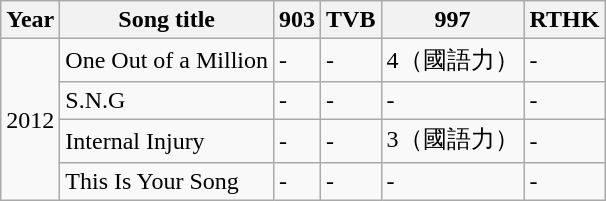<table class="wikitable">
<tr>
<th>Year</th>
<th>Song title</th>
<th>903</th>
<th>TVB</th>
<th>997</th>
<th>RTHK</th>
</tr>
<tr>
<td rowspan=4>2012</td>
<td>One Out of a Million</td>
<td>-</td>
<td>-</td>
<td>4（國語力）</td>
<td>-</td>
</tr>
<tr>
<td>S.N.G</td>
<td>-</td>
<td>-</td>
<td>-</td>
<td>-</td>
</tr>
<tr>
<td>Internal Injury</td>
<td>-</td>
<td>-</td>
<td>3（國語力）</td>
<td>-</td>
</tr>
<tr>
<td>This Is Your Song</td>
<td>-</td>
<td>-</td>
<td>-</td>
<td>-</td>
</tr>
</table>
